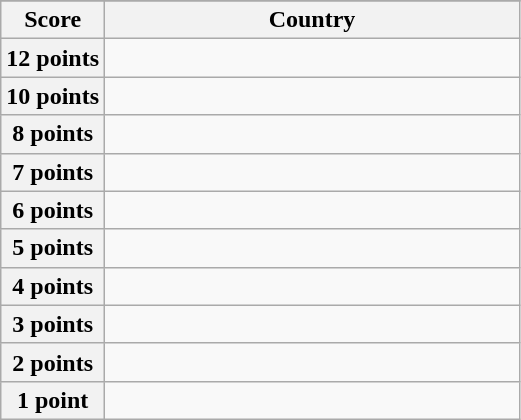<table class="wikitable">
<tr>
</tr>
<tr>
<th scope="col" width="20%">Score</th>
<th scope="col">Country</th>
</tr>
<tr>
<th scope="row">12 points</th>
<td></td>
</tr>
<tr>
<th scope="row">10 points</th>
<td></td>
</tr>
<tr>
<th scope="row">8 points</th>
<td></td>
</tr>
<tr>
<th scope="row">7 points</th>
<td></td>
</tr>
<tr>
<th scope="row">6 points</th>
<td></td>
</tr>
<tr>
<th scope="row">5 points</th>
<td></td>
</tr>
<tr>
<th scope="row">4 points</th>
<td></td>
</tr>
<tr>
<th scope="row">3 points</th>
<td></td>
</tr>
<tr>
<th scope="row">2 points</th>
<td></td>
</tr>
<tr>
<th scope="row">1 point</th>
<td></td>
</tr>
</table>
